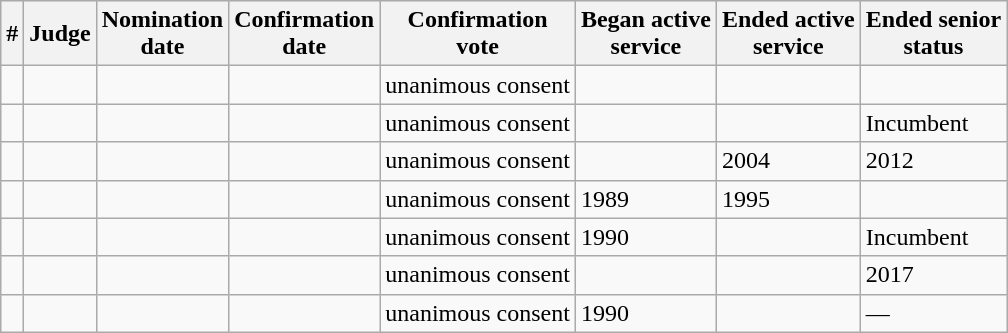<table class="sortable wikitable">
<tr bgcolor="#ececec">
<th>#</th>
<th>Judge</th>
<th>Nomination<br>date</th>
<th>Confirmation<br>date</th>
<th>Confirmation<br>vote</th>
<th>Began active<br>service</th>
<th>Ended active<br>service</th>
<th>Ended senior<br>status</th>
</tr>
<tr>
<td></td>
<td></td>
<td></td>
<td></td>
<td>unanimous consent</td>
<td></td>
<td></td>
<td></td>
</tr>
<tr>
<td></td>
<td></td>
<td></td>
<td></td>
<td>unanimous consent</td>
<td></td>
<td></td>
<td>Incumbent</td>
</tr>
<tr>
<td></td>
<td></td>
<td></td>
<td></td>
<td>unanimous consent</td>
<td></td>
<td>2004</td>
<td>2012</td>
</tr>
<tr>
<td></td>
<td></td>
<td></td>
<td></td>
<td>unanimous consent</td>
<td>1989</td>
<td>1995</td>
<td></td>
</tr>
<tr>
<td></td>
<td></td>
<td></td>
<td></td>
<td>unanimous consent</td>
<td>1990</td>
<td></td>
<td>Incumbent</td>
</tr>
<tr>
<td></td>
<td></td>
<td></td>
<td></td>
<td>unanimous consent</td>
<td></td>
<td></td>
<td>2017</td>
</tr>
<tr>
<td></td>
<td></td>
<td></td>
<td></td>
<td>unanimous consent</td>
<td>1990</td>
<td></td>
<td>—</td>
</tr>
</table>
